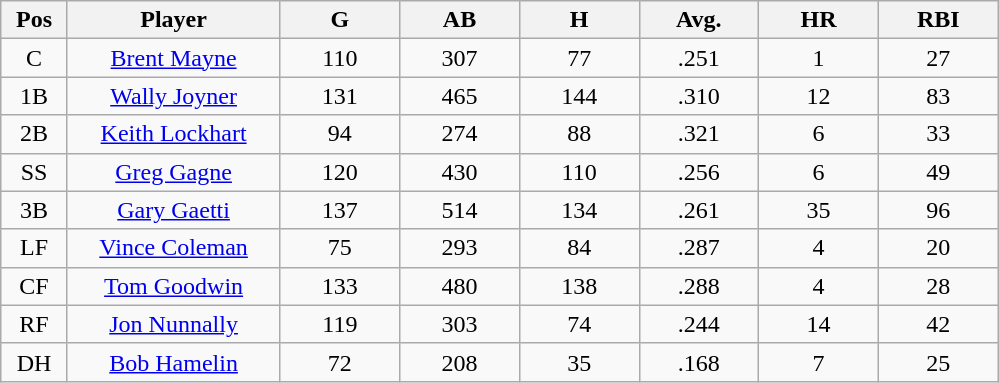<table class="wikitable sortable">
<tr>
<th bgcolor="#DDDDFF" width="5%">Pos</th>
<th bgcolor="#DDDDFF" width="16%">Player</th>
<th bgcolor="#DDDDFF" width="9%">G</th>
<th bgcolor="#DDDDFF" width="9%">AB</th>
<th bgcolor="#DDDDFF" width="9%">H</th>
<th bgcolor="#DDDDFF" width="9%">Avg.</th>
<th bgcolor="#DDDDFF" width="9%">HR</th>
<th bgcolor="#DDDDFF" width="9%">RBI</th>
</tr>
<tr align="center">
<td>C</td>
<td><a href='#'>Brent Mayne</a></td>
<td>110</td>
<td>307</td>
<td>77</td>
<td>.251</td>
<td>1</td>
<td>27</td>
</tr>
<tr align=center>
<td>1B</td>
<td><a href='#'>Wally Joyner</a></td>
<td>131</td>
<td>465</td>
<td>144</td>
<td>.310</td>
<td>12</td>
<td>83</td>
</tr>
<tr align=center>
<td>2B</td>
<td><a href='#'>Keith Lockhart</a></td>
<td>94</td>
<td>274</td>
<td>88</td>
<td>.321</td>
<td>6</td>
<td>33</td>
</tr>
<tr align=center>
<td>SS</td>
<td><a href='#'>Greg Gagne</a></td>
<td>120</td>
<td>430</td>
<td>110</td>
<td>.256</td>
<td>6</td>
<td>49</td>
</tr>
<tr align=center>
<td>3B</td>
<td><a href='#'>Gary Gaetti</a></td>
<td>137</td>
<td>514</td>
<td>134</td>
<td>.261</td>
<td>35</td>
<td>96</td>
</tr>
<tr align=center>
<td>LF</td>
<td><a href='#'>Vince Coleman</a></td>
<td>75</td>
<td>293</td>
<td>84</td>
<td>.287</td>
<td>4</td>
<td>20</td>
</tr>
<tr align=center>
<td>CF</td>
<td><a href='#'>Tom Goodwin</a></td>
<td>133</td>
<td>480</td>
<td>138</td>
<td>.288</td>
<td>4</td>
<td>28</td>
</tr>
<tr align=center>
<td>RF</td>
<td><a href='#'>Jon Nunnally</a></td>
<td>119</td>
<td>303</td>
<td>74</td>
<td>.244</td>
<td>14</td>
<td>42</td>
</tr>
<tr align=center>
<td>DH</td>
<td><a href='#'>Bob Hamelin</a></td>
<td>72</td>
<td>208</td>
<td>35</td>
<td>.168</td>
<td>7</td>
<td>25</td>
</tr>
</table>
